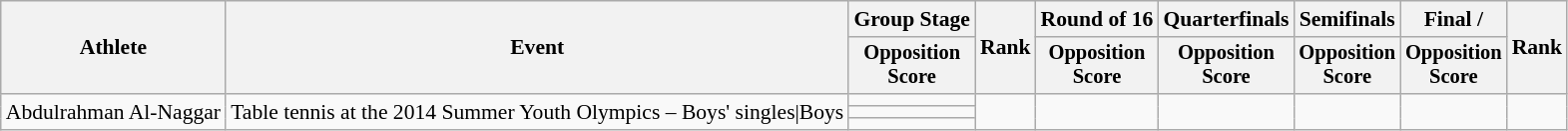<table class=wikitable style="font-size:90%">
<tr>
<th rowspan="2">Athlete</th>
<th rowspan="2">Event</th>
<th>Group Stage</th>
<th rowspan="2">Rank</th>
<th>Round of 16</th>
<th>Quarterfinals</th>
<th>Semifinals</th>
<th>Final / </th>
<th rowspan=2>Rank</th>
</tr>
<tr style="font-size:95%">
<th>Opposition<br>Score</th>
<th>Opposition<br>Score</th>
<th>Opposition<br>Score</th>
<th>Opposition<br>Score</th>
<th>Opposition<br>Score</th>
</tr>
<tr align=center>
<td align=left rowspan=3>Abdulrahman Al-Naggar</td>
<td align=left rowspan=3>Table tennis at the 2014 Summer Youth Olympics – Boys' singles|Boys</td>
<td></td>
<td rowspan=3></td>
<td rowspan=3></td>
<td rowspan=3></td>
<td rowspan=3></td>
<td rowspan=3></td>
<td rowspan=3></td>
</tr>
<tr align=center>
<td></td>
</tr>
<tr align=center>
<td></td>
</tr>
</table>
